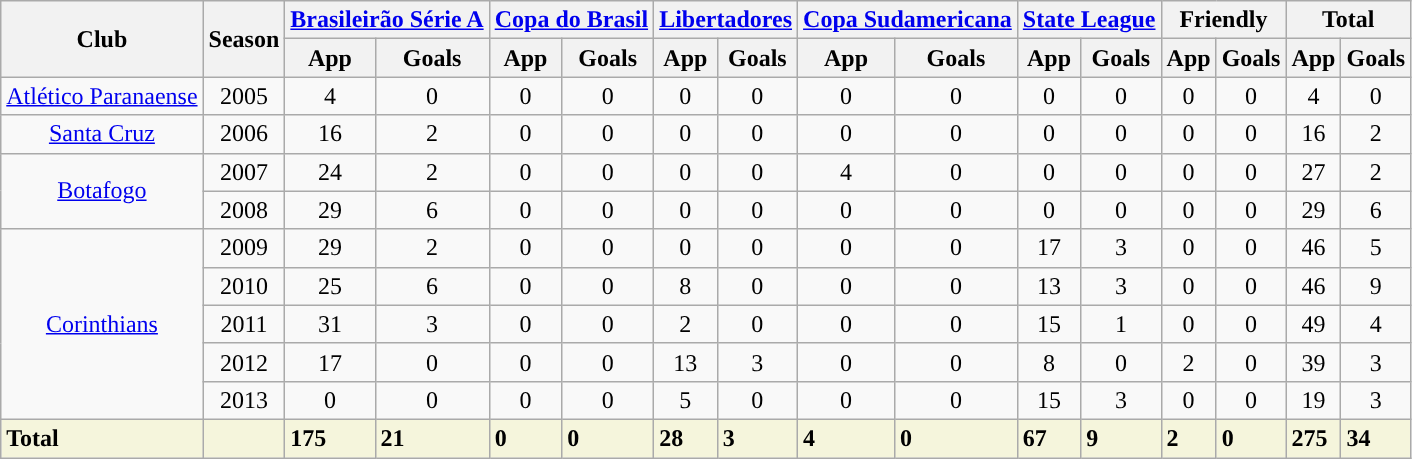<table class="wikitable" style="text-align: center;">
<tr>
<th rowspan="2">Club</th>
<th rowspan="2">Season</th>
<th colspan="2"><a href='#'>Brasileirão Série A</a></th>
<th colspan="2"><a href='#'>Copa do Brasil</a></th>
<th colspan="2"><a href='#'>Libertadores</a></th>
<th colspan="2"><a href='#'>Copa Sudamericana</a></th>
<th colspan="2"><a href='#'>State League</a></th>
<th colspan="2">Friendly</th>
<th colspan="2">Total</th>
</tr>
<tr>
<th>App</th>
<th>Goals</th>
<th>App</th>
<th>Goals</th>
<th>App</th>
<th>Goals</th>
<th>App</th>
<th>Goals</th>
<th>App</th>
<th>Goals</th>
<th>App</th>
<th>Goals</th>
<th>App</th>
<th>Goals</th>
</tr>
<tr>
<td rowspan="1"><a href='#'>Atlético Paranaense</a></td>
<td>2005</td>
<td>4</td>
<td>0</td>
<td>0</td>
<td>0</td>
<td>0</td>
<td>0</td>
<td>0</td>
<td>0</td>
<td>0</td>
<td>0</td>
<td>0</td>
<td>0</td>
<td>4</td>
<td>0</td>
</tr>
<tr>
<td rowspan="1"><a href='#'>Santa Cruz</a></td>
<td>2006</td>
<td>16</td>
<td>2</td>
<td>0</td>
<td>0</td>
<td>0</td>
<td>0</td>
<td>0</td>
<td>0</td>
<td>0</td>
<td>0</td>
<td>0</td>
<td>0</td>
<td>16</td>
<td>2</td>
</tr>
<tr>
<td rowspan="2"><a href='#'>Botafogo</a></td>
<td>2007</td>
<td>24</td>
<td>2</td>
<td>0</td>
<td>0</td>
<td>0</td>
<td>0</td>
<td>4</td>
<td>0</td>
<td>0</td>
<td>0</td>
<td>0</td>
<td>0</td>
<td>27</td>
<td>2</td>
</tr>
<tr>
<td>2008</td>
<td>29</td>
<td>6</td>
<td>0</td>
<td>0</td>
<td>0</td>
<td>0</td>
<td>0</td>
<td>0</td>
<td>0</td>
<td>0</td>
<td>0</td>
<td>0</td>
<td>29</td>
<td>6</td>
</tr>
<tr>
<td rowspan="5"><a href='#'>Corinthians</a></td>
<td>2009</td>
<td>29</td>
<td>2</td>
<td>0</td>
<td>0</td>
<td>0</td>
<td>0</td>
<td>0</td>
<td>0</td>
<td>17</td>
<td>3</td>
<td>0</td>
<td>0</td>
<td>46</td>
<td>5</td>
</tr>
<tr>
<td>2010</td>
<td>25</td>
<td>6</td>
<td>0</td>
<td>0</td>
<td>8</td>
<td>0</td>
<td>0</td>
<td>0</td>
<td>13</td>
<td>3</td>
<td>0</td>
<td>0</td>
<td>46</td>
<td>9</td>
</tr>
<tr>
<td>2011</td>
<td>31</td>
<td>3</td>
<td>0</td>
<td>0</td>
<td>2</td>
<td>0</td>
<td>0</td>
<td>0</td>
<td>15</td>
<td>1</td>
<td>0</td>
<td>0</td>
<td>49</td>
<td>4</td>
</tr>
<tr>
<td>2012</td>
<td>17</td>
<td>0</td>
<td>0</td>
<td>0</td>
<td>13</td>
<td>3</td>
<td>0</td>
<td>0</td>
<td>8</td>
<td>0</td>
<td>2</td>
<td>0</td>
<td>39</td>
<td>3</td>
</tr>
<tr>
<td>2013</td>
<td>0</td>
<td>0</td>
<td>0</td>
<td>0</td>
<td>5</td>
<td>0</td>
<td>0</td>
<td>0</td>
<td>15</td>
<td>3</td>
<td>0</td>
<td>0</td>
<td>19</td>
<td>3</td>
</tr>
<tr>
<th style="text-align:left; background:beige;">Total</th>
<th style="text-align:left; background:beige;"></th>
<th style="text-align:left; background:beige;">175</th>
<th style="text-align:left; background:beige;">21</th>
<th style="text-align:left; background:beige;">0</th>
<th style="text-align:left; background:beige;">0</th>
<th style="text-align:left; background:beige;">28</th>
<th style="text-align:left; background:beige;">3</th>
<th style="text-align:left; background:beige;">4</th>
<th style="text-align:left; background:beige;">0</th>
<th style="text-align:left; background:beige;">67</th>
<th style="text-align:left; background:beige;">9</th>
<th style="text-align:left; background:beige;">2</th>
<th style="text-align:left; background:beige;">0</th>
<th style="text-align:left; background:beige;">275</th>
<th style="text-align:left; background:beige;">34</th>
</tr>
</table>
